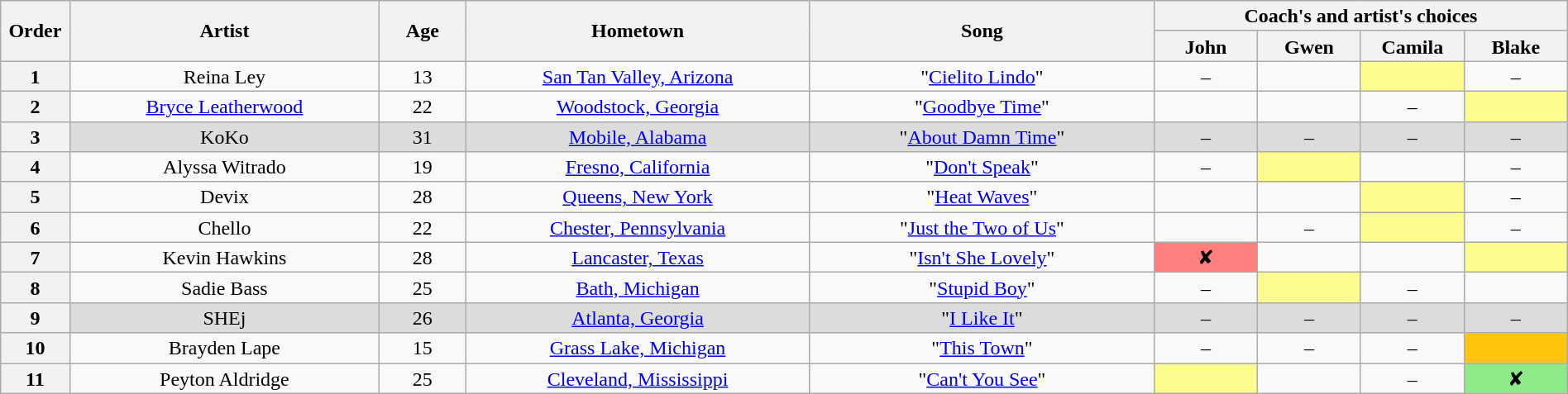<table class="wikitable" style="text-align:center; line-height:17px; width:100%">
<tr>
<th scope="col" rowspan="2" style="width:04%">Order</th>
<th scope="col" rowspan="2" style="width:18%">Artist</th>
<th scope="col" rowspan="2" style="width:05%">Age</th>
<th scope="col" rowspan="2" style="width:20%">Hometown</th>
<th scope="col" rowspan="2" style="width:20%">Song</th>
<th scope="col" colspan="4" style="width:24%">Coach's and artist's choices</th>
</tr>
<tr>
<th style="width:06%">John</th>
<th style="width:06%">Gwen</th>
<th style="width:06%">Camila</th>
<th style="width:06%">Blake</th>
</tr>
<tr>
<th scope="row">1</th>
<td>Reina Ley</td>
<td>13</td>
<td><a href='#'>San Tan Valley, Arizona</a></td>
<td>"<a href='#'>Cielito Lindo</a>"</td>
<td>–</td>
<td><em></em></td>
<td bgcolor="#fdfc8f"><em></em></td>
<td>–</td>
</tr>
<tr>
<th scope="row">2</th>
<td><a href='#'>Bryce Leatherwood</a></td>
<td>22</td>
<td><a href='#'>Woodstock, Georgia</a></td>
<td>"<a href='#'>Goodbye Time</a>"</td>
<td><em></em></td>
<td><em></em></td>
<td>–</td>
<td bgcolor="#fdfc8f"><em></em></td>
</tr>
<tr style="background:#DCDCDC">
<th scope="row">3</th>
<td>KoKo</td>
<td>31</td>
<td><a href='#'>Mobile, Alabama</a></td>
<td>"<a href='#'>About Damn Time</a>"</td>
<td>–</td>
<td>–</td>
<td>–</td>
<td>–</td>
</tr>
<tr>
<th scope="row">4</th>
<td>Alyssa Witrado</td>
<td>19</td>
<td><a href='#'>Fresno, California</a></td>
<td>"<a href='#'>Don't Speak</a>"</td>
<td>–</td>
<td bgcolor="#fdfc8f"><em></em></td>
<td><em></em></td>
<td>–</td>
</tr>
<tr>
<th scope="row">5</th>
<td>Devix</td>
<td>28</td>
<td><a href='#'>Queens, New York</a></td>
<td>"<a href='#'>Heat Waves</a>"</td>
<td><em></em></td>
<td><em></em></td>
<td bgcolor="#fdfc8f"><em></em></td>
<td>–</td>
</tr>
<tr>
<th scope="row">6</th>
<td>Chello</td>
<td>22</td>
<td><a href='#'>Chester, Pennsylvania</a></td>
<td>"<a href='#'>Just the Two of Us</a>"</td>
<td><em></em></td>
<td>–</td>
<td bgcolor="#fdfc8f"><em></em></td>
<td>–</td>
</tr>
<tr>
<th scope="row">7</th>
<td>Kevin Hawkins</td>
<td>28</td>
<td><a href='#'>Lancaster, Texas</a></td>
<td>"<a href='#'>Isn't She Lovely</a>"</td>
<td style="background:#FF7F7F">✘</td>
<td><em></em></td>
<td><em></em></td>
<td bgcolor="#fdfc8f"><em></em></td>
</tr>
<tr>
<th scope="row">8</th>
<td>Sadie Bass</td>
<td>25</td>
<td><a href='#'>Bath, Michigan</a></td>
<td>"<a href='#'>Stupid Boy</a>"</td>
<td>–</td>
<td bgcolor="#fdfc8f"><em></em></td>
<td>–</td>
<td><em></em></td>
</tr>
<tr style="background:#DCDCDC">
<th scope="row">9</th>
<td>SHEj</td>
<td>26</td>
<td><a href='#'>Atlanta, Georgia</a></td>
<td>"<a href='#'>I Like It</a>"</td>
<td>–</td>
<td>–</td>
<td>–</td>
<td>–</td>
</tr>
<tr>
<th scope="row">10</th>
<td>Brayden Lape</td>
<td>15</td>
<td><a href='#'>Grass Lake, Michigan</a></td>
<td>"<a href='#'>This Town</a>"</td>
<td>–</td>
<td>–</td>
<td>–</td>
<td bgcolor="#ffc40c"><em></em></td>
</tr>
<tr>
<th scope="row">11</th>
<td>Peyton Aldridge</td>
<td>25</td>
<td><a href='#'>Cleveland, Mississippi</a></td>
<td>"<a href='#'>Can't You See</a>"</td>
<td bgcolor="#fdfc8f"><em></em></td>
<td><em></em></td>
<td>–</td>
<td style="background:#8deb87">✘</td>
</tr>
</table>
